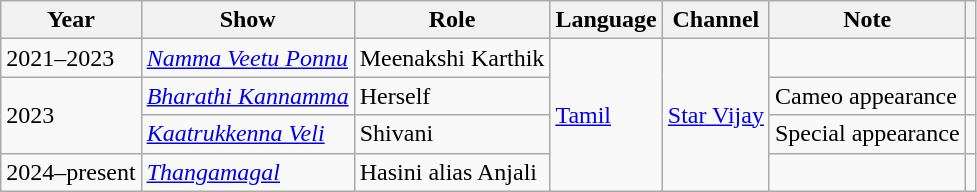<table class="wikitable sortable">
<tr>
<th>Year</th>
<th>Show</th>
<th>Role</th>
<th>Language</th>
<th>Channel</th>
<th>Note</th>
<th class="unsortable"></th>
</tr>
<tr>
<td>2021–2023</td>
<td><em><a href='#'>Namma Veetu Ponnu</a></em></td>
<td>Meenakshi Karthik</td>
<td rowspan="4"><a href='#'>Tamil</a></td>
<td rowspan="4"><a href='#'>Star Vijay</a></td>
<td></td>
<td></td>
</tr>
<tr>
<td rowspan="2">2023</td>
<td><em><a href='#'>Bharathi Kannamma</a></em></td>
<td>Herself</td>
<td>Cameo appearance</td>
<td></td>
</tr>
<tr>
<td><em><a href='#'>Kaatrukkenna Veli</a></em></td>
<td>Shivani</td>
<td>Special appearance</td>
<td></td>
</tr>
<tr>
<td>2024–present</td>
<td><em><a href='#'>Thangamagal</a></em></td>
<td>Hasini alias Anjali</td>
<td></td>
<td></td>
</tr>
</table>
